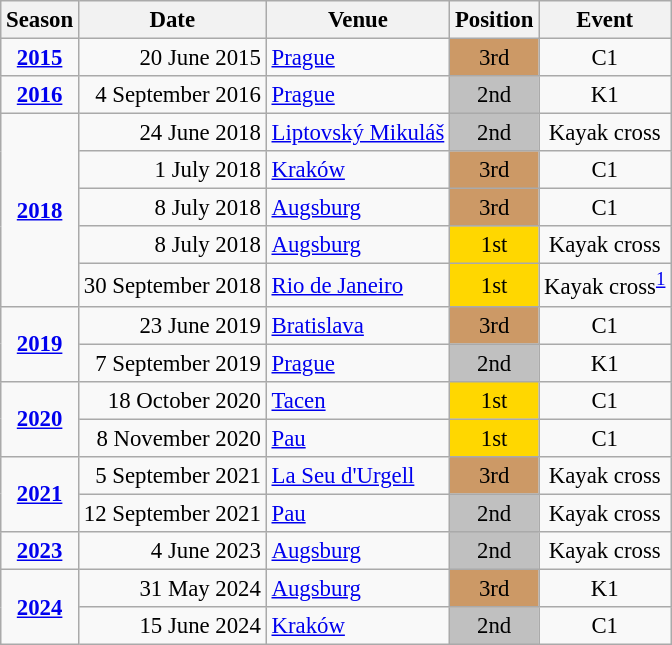<table class="wikitable" style="text-align:center; font-size:95%;">
<tr>
<th>Season</th>
<th>Date</th>
<th>Venue</th>
<th>Position</th>
<th>Event</th>
</tr>
<tr>
<td><strong><a href='#'>2015</a></strong></td>
<td align=right>20 June 2015</td>
<td align=left><a href='#'>Prague</a></td>
<td bgcolor=cc9966>3rd</td>
<td>C1</td>
</tr>
<tr>
<td><strong><a href='#'>2016</a></strong></td>
<td align=right>4 September 2016</td>
<td align=left><a href='#'>Prague</a></td>
<td bgcolor=silver>2nd</td>
<td>K1</td>
</tr>
<tr>
<td rowspan=5><strong><a href='#'>2018</a></strong></td>
<td align=right>24 June 2018</td>
<td align=left><a href='#'>Liptovský Mikuláš</a></td>
<td bgcolor=silver>2nd</td>
<td>Kayak cross</td>
</tr>
<tr>
<td align=right>1 July 2018</td>
<td align=left><a href='#'>Kraków</a></td>
<td bgcolor=cc9966>3rd</td>
<td>C1</td>
</tr>
<tr>
<td align=right>8 July 2018</td>
<td align=left><a href='#'>Augsburg</a></td>
<td bgcolor=cc9966>3rd</td>
<td>C1</td>
</tr>
<tr>
<td align=right>8 July 2018</td>
<td align=left><a href='#'>Augsburg</a></td>
<td bgcolor=gold>1st</td>
<td>Kayak cross</td>
</tr>
<tr>
<td align=right>30 September 2018</td>
<td align=left><a href='#'>Rio de Janeiro</a></td>
<td bgcolor=gold>1st</td>
<td>Kayak cross<sup><a href='#'>1</a></sup></td>
</tr>
<tr>
<td rowspan=2><strong><a href='#'>2019</a></strong></td>
<td align=right>23 June 2019</td>
<td align=left><a href='#'>Bratislava</a></td>
<td bgcolor=cc9966>3rd</td>
<td>C1</td>
</tr>
<tr>
<td align=right>7 September 2019</td>
<td align=left><a href='#'>Prague</a></td>
<td bgcolor=silver>2nd</td>
<td>K1</td>
</tr>
<tr>
<td rowspan=2><strong><a href='#'>2020</a></strong></td>
<td align=right>18 October 2020</td>
<td align=left><a href='#'>Tacen</a></td>
<td bgcolor=gold>1st</td>
<td>C1</td>
</tr>
<tr>
<td align=right>8 November 2020</td>
<td align=left><a href='#'>Pau</a></td>
<td bgcolor=gold>1st</td>
<td>C1</td>
</tr>
<tr>
<td rowspan=2><strong><a href='#'>2021</a></strong></td>
<td align=right>5 September 2021</td>
<td align=left><a href='#'>La Seu d'Urgell</a></td>
<td bgcolor=cc9966>3rd</td>
<td>Kayak cross</td>
</tr>
<tr>
<td align=right>12 September 2021</td>
<td align=left><a href='#'>Pau</a></td>
<td bgcolor=silver>2nd</td>
<td>Kayak cross</td>
</tr>
<tr>
<td><strong><a href='#'>2023</a></strong></td>
<td align=right>4 June 2023</td>
<td align=left><a href='#'>Augsburg</a></td>
<td bgcolor=silver>2nd</td>
<td>Kayak cross</td>
</tr>
<tr>
<td rowspan=2><strong><a href='#'>2024</a></strong></td>
<td align=right>31 May 2024</td>
<td align=left><a href='#'>Augsburg</a></td>
<td bgcolor=cc9966>3rd</td>
<td>K1</td>
</tr>
<tr>
<td align=right>15 June 2024</td>
<td align=left><a href='#'>Kraków</a></td>
<td bgcolor=silver>2nd</td>
<td>C1</td>
</tr>
</table>
